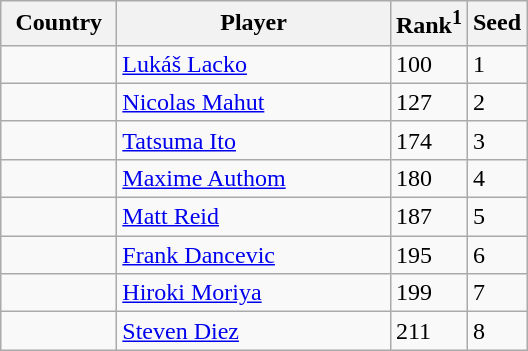<table class="sortable wikitable">
<tr>
<th style="width:70px;">Country</th>
<th style="width:175px;">Player</th>
<th>Rank<sup>1</sup></th>
<th>Seed</th>
</tr>
<tr>
<td></td>
<td><a href='#'>Lukáš Lacko</a></td>
<td>100</td>
<td>1</td>
</tr>
<tr>
<td></td>
<td><a href='#'>Nicolas Mahut</a></td>
<td>127</td>
<td>2</td>
</tr>
<tr>
<td></td>
<td><a href='#'>Tatsuma Ito</a></td>
<td>174</td>
<td>3</td>
</tr>
<tr>
<td></td>
<td><a href='#'>Maxime Authom</a></td>
<td>180</td>
<td>4</td>
</tr>
<tr>
<td></td>
<td><a href='#'>Matt Reid</a></td>
<td>187</td>
<td>5</td>
</tr>
<tr>
<td></td>
<td><a href='#'>Frank Dancevic</a></td>
<td>195</td>
<td>6</td>
</tr>
<tr>
<td></td>
<td><a href='#'>Hiroki Moriya</a></td>
<td>199</td>
<td>7</td>
</tr>
<tr>
<td></td>
<td><a href='#'>Steven Diez</a></td>
<td>211</td>
<td>8</td>
</tr>
</table>
